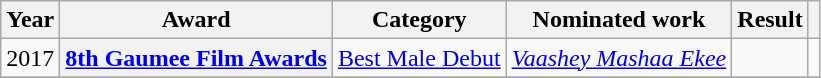<table class="wikitable plainrowheaders sortable">
<tr>
<th scope="col">Year</th>
<th scope="col">Award</th>
<th scope="col">Category</th>
<th scope="col">Nominated work</th>
<th scope="col">Result</th>
<th scope="col" class="unsortable"></th>
</tr>
<tr>
<td>2017</td>
<th scope="row"><a href='#'>8th Gaumee Film Awards</a></th>
<td><a href='#'>Best Male Debut</a></td>
<td><em><a href='#'>Vaashey Mashaa Ekee</a></em></td>
<td></td>
<td style="text-align:center;"></td>
</tr>
<tr>
</tr>
</table>
